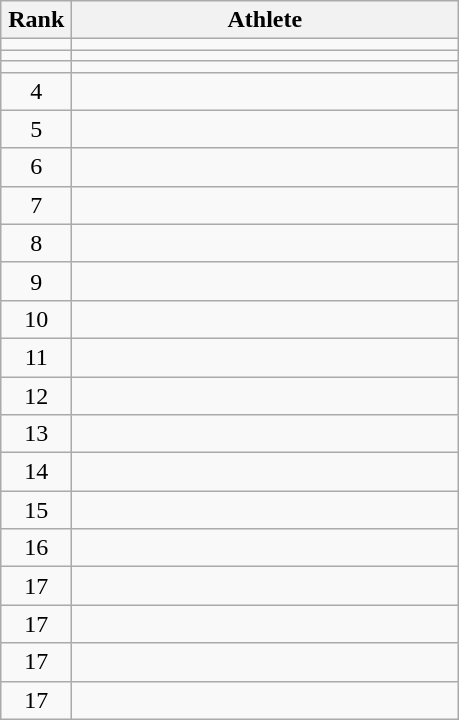<table class="wikitable" style="text-align: center;">
<tr>
<th width=40>Rank</th>
<th width=250>Athlete</th>
</tr>
<tr>
<td></td>
<td align="left"></td>
</tr>
<tr>
<td></td>
<td align="left"></td>
</tr>
<tr>
<td></td>
<td align="left"></td>
</tr>
<tr>
<td>4</td>
<td align="left"></td>
</tr>
<tr>
<td>5</td>
<td align="left"></td>
</tr>
<tr>
<td>6</td>
<td align="left"></td>
</tr>
<tr>
<td>7</td>
<td align="left"></td>
</tr>
<tr>
<td>8</td>
<td align="left"></td>
</tr>
<tr>
<td>9</td>
<td align="left"></td>
</tr>
<tr>
<td>10</td>
<td align="left"></td>
</tr>
<tr>
<td>11</td>
<td align="left"></td>
</tr>
<tr>
<td>12</td>
<td align="left"></td>
</tr>
<tr>
<td>13</td>
<td align="left"></td>
</tr>
<tr>
<td>14</td>
<td align="left"></td>
</tr>
<tr>
<td>15</td>
<td align="left"></td>
</tr>
<tr>
<td>16</td>
<td align="left"></td>
</tr>
<tr>
<td>17</td>
<td align="left"></td>
</tr>
<tr>
<td>17</td>
<td align="left"></td>
</tr>
<tr>
<td>17</td>
<td align="left"></td>
</tr>
<tr>
<td>17</td>
<td align="left"></td>
</tr>
</table>
